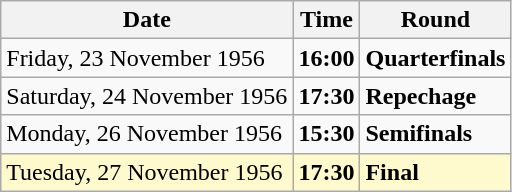<table class="wikitable">
<tr>
<th>Date</th>
<th>Time</th>
<th>Round</th>
</tr>
<tr>
<td>Friday, 23 November 1956</td>
<td><strong>16:00</strong></td>
<td><strong>Quarterfinals</strong></td>
</tr>
<tr>
<td>Saturday, 24 November 1956</td>
<td><strong>17:30</strong></td>
<td><strong>Repechage</strong></td>
</tr>
<tr>
<td>Monday, 26 November 1956</td>
<td><strong>15:30</strong></td>
<td><strong>Semifinals</strong></td>
</tr>
<tr style=background:lemonchiffon>
<td>Tuesday, 27 November 1956</td>
<td><strong>17:30</strong></td>
<td><strong>Final</strong></td>
</tr>
</table>
